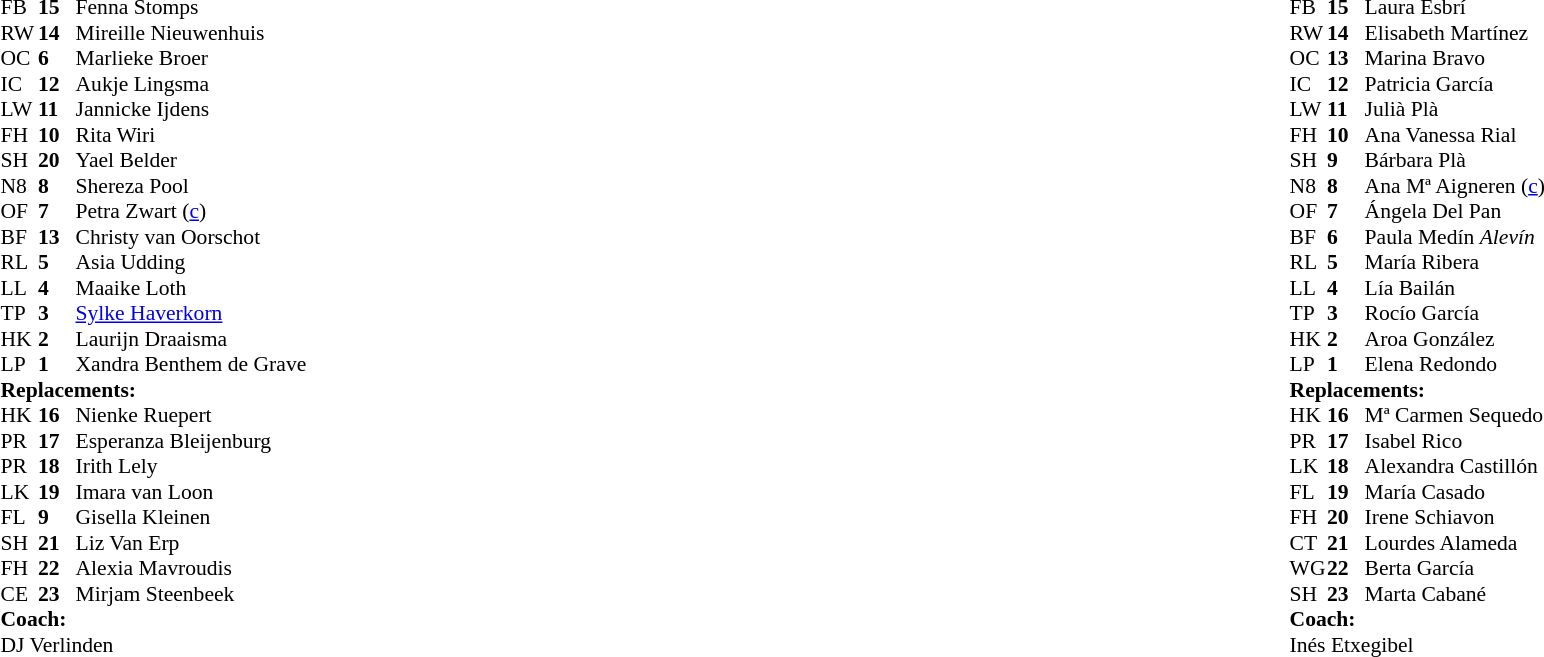<table style="width:100%;">
<tr>
<td style="vertical-align:top; width:50%;"><br><table style="font-size: 90%" cellspacing="0" cellpadding="0">
<tr>
<th width="25"></th>
<th width="25"></th>
</tr>
<tr>
<td>FB</td>
<td><strong>15</strong></td>
<td>Fenna Stomps</td>
</tr>
<tr>
<td>RW</td>
<td><strong>14</strong></td>
<td>Mireille Nieuwenhuis</td>
<td></td>
<td></td>
</tr>
<tr>
<td>OC</td>
<td><strong>6</strong></td>
<td>Marlieke Broer</td>
<td></td>
<td></td>
</tr>
<tr>
<td>IC</td>
<td><strong>12</strong></td>
<td>Aukje Lingsma</td>
</tr>
<tr>
<td>LW</td>
<td><strong>11</strong></td>
<td>Jannicke Ijdens</td>
<td></td>
<td></td>
</tr>
<tr>
<td>FH</td>
<td><strong>10</strong></td>
<td>Rita Wiri</td>
</tr>
<tr>
<td>SH</td>
<td><strong>20</strong></td>
<td>Yael Belder</td>
<td></td>
<td></td>
</tr>
<tr>
<td>N8</td>
<td><strong>8</strong></td>
<td>Shereza Pool</td>
</tr>
<tr>
<td>OF</td>
<td><strong>7</strong></td>
<td>Petra Zwart (<a href='#'>c</a>)</td>
</tr>
<tr>
<td>BF</td>
<td><strong>13</strong></td>
<td>Christy van Oorschot</td>
<td></td>
<td></td>
</tr>
<tr>
<td>RL</td>
<td><strong>5</strong></td>
<td>Asia Udding</td>
</tr>
<tr>
<td>LL</td>
<td><strong>4</strong></td>
<td>Maaike Loth</td>
<td></td>
</tr>
<tr>
<td>TP</td>
<td><strong>3</strong></td>
<td><a href='#'>Sylke Haverkorn</a></td>
<td></td>
<td></td>
</tr>
<tr>
<td>HK</td>
<td><strong>2</strong></td>
<td>Laurijn Draaisma</td>
<td></td>
<td></td>
</tr>
<tr>
<td>LP</td>
<td><strong>1</strong></td>
<td>Xandra Benthem de Grave</td>
<td></td>
<td></td>
</tr>
<tr>
<td colspan=3><strong>Replacements:</strong></td>
</tr>
<tr>
<td>HK</td>
<td><strong>16</strong></td>
<td>Nienke Ruepert</td>
<td></td>
<td></td>
</tr>
<tr>
<td>PR</td>
<td><strong>17</strong></td>
<td>Esperanza Bleijenburg</td>
<td></td>
<td></td>
</tr>
<tr>
<td>PR</td>
<td><strong>18</strong></td>
<td>Irith Lely</td>
<td></td>
<td></td>
</tr>
<tr>
<td>LK</td>
<td><strong>19</strong></td>
<td>Imara van Loon</td>
<td></td>
<td></td>
</tr>
<tr>
<td>FL</td>
<td><strong>9</strong></td>
<td>Gisella Kleinen</td>
<td></td>
<td></td>
</tr>
<tr>
<td>SH</td>
<td><strong>21</strong></td>
<td>Liz Van Erp</td>
<td></td>
<td></td>
</tr>
<tr>
<td>FH</td>
<td><strong>22</strong></td>
<td>Alexia Mavroudis</td>
<td></td>
<td></td>
</tr>
<tr>
<td>CE</td>
<td><strong>23</strong></td>
<td>Mirjam Steenbeek</td>
<td></td>
<td></td>
</tr>
<tr>
<td colspan=3><strong>Coach:</strong></td>
</tr>
<tr>
<td colspan="4"> DJ Verlinden</td>
</tr>
</table>
</td>
<td style="vertical-align:top; width:50%;"><br><table cellspacing="0" cellpadding="0" style="font-size:90%; margin:auto;">
<tr>
<th width="25"></th>
<th width="25"></th>
</tr>
<tr>
<td>FB</td>
<td><strong>15</strong></td>
<td>Laura Esbrí</td>
<td></td>
<td></td>
</tr>
<tr>
<td>RW</td>
<td><strong>14</strong></td>
<td>Elisabeth Martínez</td>
<td></td>
<td></td>
</tr>
<tr>
<td>OC</td>
<td><strong>13</strong></td>
<td>Marina Bravo</td>
</tr>
<tr>
<td>IC</td>
<td><strong>12</strong></td>
<td>Patricia García</td>
<td></td>
<td></td>
</tr>
<tr>
<td>LW</td>
<td><strong>11</strong></td>
<td>Julià Plà</td>
</tr>
<tr>
<td>FH</td>
<td><strong>10</strong></td>
<td>Ana Vanessa Rial</td>
</tr>
<tr>
<td>SH</td>
<td><strong>9</strong></td>
<td>Bárbara Plà</td>
<td></td>
<td></td>
</tr>
<tr>
<td>N8</td>
<td><strong>8</strong></td>
<td>Ana Mª Aigneren (<a href='#'>c</a>)</td>
<td></td>
<td></td>
</tr>
<tr>
<td>OF</td>
<td><strong>7</strong></td>
<td>Ángela Del Pan</td>
<td></td>
</tr>
<tr>
<td>BF</td>
<td><strong>6</strong></td>
<td>Paula Medín <em>Alevín</em></td>
</tr>
<tr>
<td>RL</td>
<td><strong>5</strong></td>
<td>María Ribera</td>
</tr>
<tr>
<td>LL</td>
<td><strong>4</strong></td>
<td>Lía Bailán</td>
</tr>
<tr>
<td>TP</td>
<td><strong>3</strong></td>
<td>Rocío García</td>
<td></td>
<td></td>
</tr>
<tr>
<td>HK</td>
<td><strong>2</strong></td>
<td>Aroa González</td>
<td></td>
<td></td>
</tr>
<tr>
<td>LP</td>
<td><strong>1</strong></td>
<td>Elena Redondo</td>
<td></td>
<td></td>
</tr>
<tr>
<td colspan=3><strong>Replacements:</strong></td>
</tr>
<tr>
<td>HK</td>
<td><strong>16</strong></td>
<td>Mª Carmen Sequedo</td>
<td></td>
<td></td>
</tr>
<tr>
<td>PR</td>
<td><strong>17</strong></td>
<td>Isabel Rico</td>
<td></td>
<td></td>
</tr>
<tr>
<td>LK</td>
<td><strong>18</strong></td>
<td>Alexandra Castillón</td>
<td></td>
<td></td>
</tr>
<tr>
<td>FL</td>
<td><strong>19</strong></td>
<td>María Casado</td>
<td></td>
<td></td>
</tr>
<tr>
<td>FH</td>
<td><strong>20</strong></td>
<td>Irene Schiavon</td>
<td></td>
<td></td>
</tr>
<tr>
<td>CT</td>
<td><strong>21</strong></td>
<td>Lourdes Alameda</td>
<td></td>
<td></td>
</tr>
<tr>
<td>WG</td>
<td><strong>22</strong></td>
<td>Berta García</td>
<td></td>
<td></td>
</tr>
<tr>
<td>SH</td>
<td><strong>23</strong></td>
<td>Marta Cabané</td>
<td></td>
<td></td>
</tr>
<tr>
<td colspan=3><strong>Coach:</strong></td>
</tr>
<tr>
<td colspan="4"> Inés Etxegibel</td>
</tr>
</table>
</td>
</tr>
</table>
